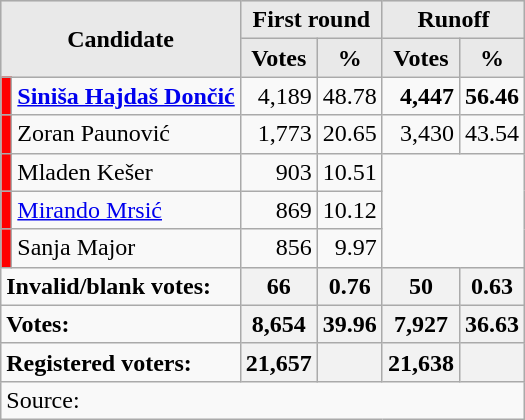<table class="wikitable">
<tr style="background:#c9c9c9;">
<th colspan="2" rowspan="2" style="background:#e9e9e9; text-align:center;">Candidate</th>
<th colspan="2" style="background:#e9e9e9; text-align:center;">First round</th>
<th colspan="2" style="background:#e9e9e9; text-align:center;">Runoff</th>
</tr>
<tr>
<th style="background:#e9e9e9; text-align:center;">Votes</th>
<th style="background:#e9e9e9; text-align:center;">%</th>
<th style="background:#e9e9e9; text-align:center;">Votes</th>
<th style="background:#e9e9e9; text-align:center;">%</th>
</tr>
<tr>
<td style="background:red;"></td>
<td style="text-align:left;"><strong><a href='#'>Siniša Hajdaš Dončić</a></strong></td>
<td style="text-align:right;">4,189</td>
<td style="text-align:right;">48.78</td>
<td style="text-align:right;"><strong>4,447</strong></td>
<td style="text-align:right;"><strong>56.46</strong></td>
</tr>
<tr>
<td style="background:red;"></td>
<td style="text-align:left;">Zoran Paunović</td>
<td style="text-align:right;">1,773</td>
<td style="text-align:right;">20.65</td>
<td style="text-align:right;">3,430</td>
<td style="text-align:right;">43.54</td>
</tr>
<tr>
<td style="background:red;"></td>
<td style="text-align:left;">Mladen Kešer</td>
<td style="text-align:right;">903</td>
<td style="text-align:right;">10.51</td>
</tr>
<tr>
<td style="background:red;"></td>
<td style="text-align:left;"><a href='#'>Mirando Mrsić</a></td>
<td style="text-align:right;">869</td>
<td style="text-align:right;">10.12</td>
</tr>
<tr>
<td style="background:red;"></td>
<td style="text-align:left;">Sanja Major</td>
<td style="text-align:right;">856</td>
<td style="text-align:right;">9.97</td>
</tr>
<tr>
<td colspan="2" style="text-align:left;"><strong>Invalid/blank votes:</strong></td>
<th align="right">66</th>
<th align="right">0.76</th>
<th align="right">50</th>
<th align="right">0.63</th>
</tr>
<tr>
<td colspan="2" style="text-align:left;"><strong>Votes:</strong></td>
<th align="right">8,654</th>
<th align="right">39.96</th>
<th align="right">7,927</th>
<th align="right">36.63</th>
</tr>
<tr>
<td colspan="2" style="text-align:left;"><strong>Registered voters:</strong></td>
<th align="right">21,657</th>
<th align="right"></th>
<th align="right">21,638</th>
<th align="right"></th>
</tr>
<tr>
<td colspan="7" style="text-align:left;">Source: </td>
</tr>
</table>
